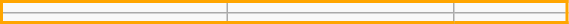<table class="wikitable" align="center" width="30%" style="font-size:90%; border:2px solid orange;">
<tr>
<td width="40%" align="center" valign="center"></td>
<td width="40%" align="center" valign="center"></td>
<td width="40%" align="center" valign="center"></td>
</tr>
<tr>
<td valign="top"></td>
<td valign="top"></td>
<td valign="top"></td>
</tr>
<tr>
</tr>
</table>
